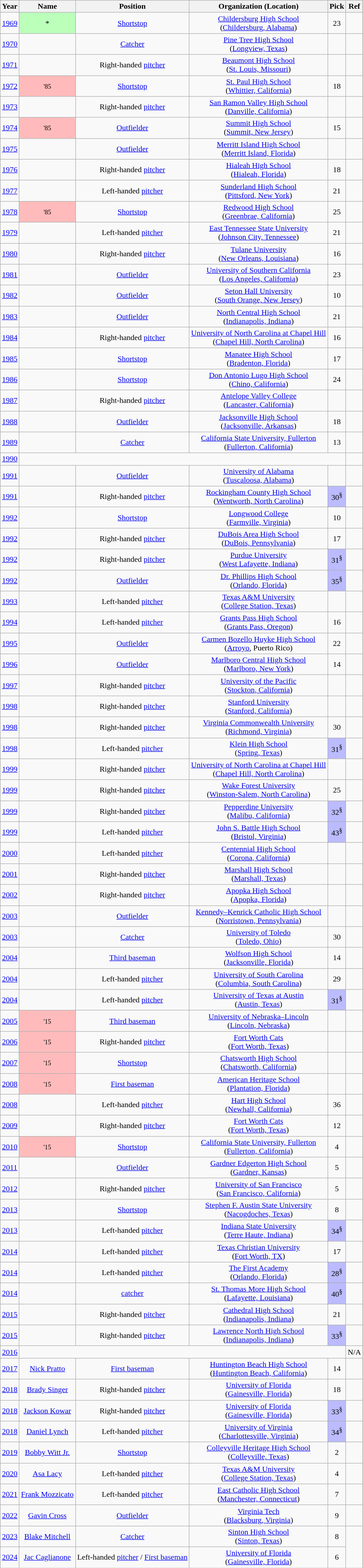<table class="wikitable sortable" style="text-align:center;" border="1">
<tr>
<th>Year</th>
<th>Name</th>
<th>Position</th>
<th class="unsortable">Organization (Location)</th>
<th>Pick</th>
<th class="unsortable">Ref</th>
</tr>
<tr>
<td><a href='#'>1969</a></td>
<td bgcolor="#bbffbb">*</td>
<td><a href='#'>Shortstop</a></td>
<td><a href='#'>Childersburg High School</a><br>(<a href='#'>Childersburg, Alabama</a>)</td>
<td>23</td>
<td></td>
</tr>
<tr>
<td><a href='#'>1970</a></td>
<td></td>
<td><a href='#'>Catcher</a></td>
<td><a href='#'>Pine Tree High School</a><br>(<a href='#'>Longview, Texas</a>)</td>
<td></td>
<td></td>
</tr>
<tr>
<td><a href='#'>1971</a></td>
<td></td>
<td>Right-handed <a href='#'>pitcher</a></td>
<td><a href='#'>Beaumont High School</a><br>(<a href='#'>St. Louis, Missouri</a>)</td>
<td></td>
<td></td>
</tr>
<tr>
<td><a href='#'>1972</a></td>
<td bgcolor="#ffbbbb"> <small>'85</small></td>
<td><a href='#'>Shortstop</a></td>
<td><a href='#'>St. Paul High School</a><br>(<a href='#'>Whittier, California</a>)</td>
<td>18</td>
<td></td>
</tr>
<tr>
<td><a href='#'>1973</a></td>
<td></td>
<td>Right-handed <a href='#'>pitcher</a></td>
<td><a href='#'>San Ramon Valley High School</a><br>(<a href='#'>Danville, California</a>)</td>
<td></td>
<td></td>
</tr>
<tr>
<td><a href='#'>1974</a></td>
<td bgcolor="#ffbbbb"> <small>'85</small></td>
<td><a href='#'>Outfielder</a></td>
<td><a href='#'>Summit High School</a><br>(<a href='#'>Summit, New Jersey</a>)</td>
<td>15</td>
<td></td>
</tr>
<tr>
<td><a href='#'>1975</a></td>
<td></td>
<td><a href='#'>Outfielder</a></td>
<td><a href='#'>Merritt Island High School</a><br>(<a href='#'>Merritt Island, Florida</a>)</td>
<td></td>
<td></td>
</tr>
<tr>
<td><a href='#'>1976</a></td>
<td></td>
<td>Right-handed <a href='#'>pitcher</a></td>
<td><a href='#'>Hialeah High School</a><br>(<a href='#'>Hialeah, Florida</a>)</td>
<td>18</td>
<td></td>
</tr>
<tr>
<td><a href='#'>1977</a></td>
<td></td>
<td>Left-handed <a href='#'>pitcher</a></td>
<td><a href='#'>Sunderland High School</a><br>(<a href='#'>Pittsford, New York</a>)</td>
<td>21</td>
<td></td>
</tr>
<tr>
<td><a href='#'>1978</a></td>
<td bgcolor="#ffbbbb"> <small>'85</small></td>
<td><a href='#'>Shortstop</a></td>
<td><a href='#'>Redwood High School</a><br>(<a href='#'>Greenbrae, California</a>)</td>
<td>25</td>
<td></td>
</tr>
<tr>
<td><a href='#'>1979</a></td>
<td></td>
<td>Left-handed <a href='#'>pitcher</a></td>
<td><a href='#'>East Tennessee State University</a><br>(<a href='#'>Johnson City, Tennessee</a>)</td>
<td>21</td>
<td></td>
</tr>
<tr>
<td><a href='#'>1980</a></td>
<td></td>
<td>Right-handed <a href='#'>pitcher</a></td>
<td><a href='#'>Tulane University</a><br>(<a href='#'>New Orleans, Louisiana</a>)</td>
<td>16</td>
<td></td>
</tr>
<tr>
<td><a href='#'>1981</a></td>
<td></td>
<td><a href='#'>Outfielder</a></td>
<td><a href='#'>University of Southern California</a><br>(<a href='#'>Los Angeles, California</a>)</td>
<td>23</td>
<td></td>
</tr>
<tr>
<td><a href='#'>1982</a></td>
<td></td>
<td><a href='#'>Outfielder</a></td>
<td><a href='#'>Seton Hall University</a><br>(<a href='#'>South Orange, New Jersey</a>)</td>
<td>10</td>
<td></td>
</tr>
<tr>
<td><a href='#'>1983</a></td>
<td></td>
<td><a href='#'>Outfielder</a></td>
<td><a href='#'>North Central High School</a><br>(<a href='#'>Indianapolis, Indiana</a>)</td>
<td>21</td>
<td></td>
</tr>
<tr>
<td><a href='#'>1984</a></td>
<td></td>
<td>Right-handed <a href='#'>pitcher</a></td>
<td><a href='#'>University of North Carolina at Chapel Hill</a><br>(<a href='#'>Chapel Hill, North Carolina</a>)</td>
<td>16</td>
<td></td>
</tr>
<tr>
<td><a href='#'>1985</a></td>
<td></td>
<td><a href='#'>Shortstop</a></td>
<td><a href='#'>Manatee High School</a><br>(<a href='#'>Bradenton, Florida</a>)</td>
<td>17</td>
<td></td>
</tr>
<tr>
<td><a href='#'>1986</a></td>
<td></td>
<td><a href='#'>Shortstop</a></td>
<td><a href='#'>Don Antonio Lugo High School</a><br>(<a href='#'>Chino, California</a>)</td>
<td>24</td>
<td></td>
</tr>
<tr>
<td><a href='#'>1987</a></td>
<td></td>
<td>Right-handed <a href='#'>pitcher</a></td>
<td><a href='#'>Antelope Valley College</a><br>(<a href='#'>Lancaster, California</a>)</td>
<td></td>
<td></td>
</tr>
<tr>
<td><a href='#'>1988</a></td>
<td></td>
<td><a href='#'>Outfielder</a></td>
<td><a href='#'>Jacksonville High School</a><br>(<a href='#'>Jacksonville, Arkansas</a>)</td>
<td>18</td>
<td></td>
</tr>
<tr>
<td><a href='#'>1989</a></td>
<td></td>
<td><a href='#'>Catcher</a></td>
<td><a href='#'>California State University, Fullerton</a><br>(<a href='#'>Fullerton, California</a>)</td>
<td>13</td>
<td></td>
</tr>
<tr>
<td><a href='#'>1990</a></td>
<td colspan="4"></td>
<td></td>
</tr>
<tr>
<td><a href='#'>1991</a></td>
<td></td>
<td><a href='#'>Outfielder</a></td>
<td><a href='#'>University of Alabama</a><br>(<a href='#'>Tuscaloosa, Alabama</a>)</td>
<td></td>
<td></td>
</tr>
<tr>
<td><a href='#'>1991</a></td>
<td></td>
<td>Right-handed <a href='#'>pitcher</a></td>
<td><a href='#'>Rockingham County High School</a><br>(<a href='#'>Wentworth, North Carolina</a>)</td>
<td bgcolor="#bbbbff">30<sup>§</sup></td>
<td></td>
</tr>
<tr>
<td><a href='#'>1992</a></td>
<td></td>
<td><a href='#'>Shortstop</a></td>
<td><a href='#'>Longwood College</a><br>(<a href='#'>Farmville, Virginia</a>)</td>
<td>10</td>
<td></td>
</tr>
<tr>
<td><a href='#'>1992</a></td>
<td></td>
<td>Right-handed <a href='#'>pitcher</a></td>
<td><a href='#'>DuBois Area High School</a><br>(<a href='#'>DuBois, Pennsylvania</a>)</td>
<td>17</td>
<td></td>
</tr>
<tr>
<td><a href='#'>1992</a></td>
<td></td>
<td>Right-handed <a href='#'>pitcher</a></td>
<td><a href='#'>Purdue University</a><br>(<a href='#'>West Lafayette, Indiana</a>)</td>
<td bgcolor="#bbbbff">31<sup>§</sup></td>
<td></td>
</tr>
<tr>
<td><a href='#'>1992</a></td>
<td></td>
<td><a href='#'>Outfielder</a></td>
<td><a href='#'>Dr. Phillips High School</a><br>(<a href='#'>Orlando, Florida</a>)</td>
<td bgcolor="#bbbbff">35<sup>§</sup></td>
<td></td>
</tr>
<tr>
<td><a href='#'>1993</a></td>
<td></td>
<td>Left-handed <a href='#'>pitcher</a></td>
<td><a href='#'>Texas A&M University</a><br>(<a href='#'>College Station, Texas</a>)</td>
<td></td>
<td></td>
</tr>
<tr>
<td><a href='#'>1994</a></td>
<td></td>
<td>Left-handed <a href='#'>pitcher</a></td>
<td><a href='#'>Grants Pass High School</a><br>(<a href='#'>Grants Pass, Oregon</a>)</td>
<td>16</td>
<td></td>
</tr>
<tr>
<td><a href='#'>1995</a></td>
<td></td>
<td><a href='#'>Outfielder</a></td>
<td><a href='#'>Carmen Bozello Huyke High School</a><br>(<a href='#'>Arroyo</a>, Puerto Rico)</td>
<td>22</td>
<td></td>
</tr>
<tr>
<td><a href='#'>1996</a></td>
<td></td>
<td><a href='#'>Outfielder</a></td>
<td><a href='#'>Marlboro Central High School</a><br>(<a href='#'>Marlboro, New York</a>)</td>
<td>14</td>
<td></td>
</tr>
<tr>
<td><a href='#'>1997</a></td>
<td></td>
<td>Right-handed <a href='#'>pitcher</a></td>
<td><a href='#'>University of the Pacific</a><br>(<a href='#'>Stockton, California</a>)</td>
<td></td>
<td></td>
</tr>
<tr>
<td><a href='#'>1998</a></td>
<td></td>
<td>Right-handed <a href='#'>pitcher</a></td>
<td><a href='#'>Stanford University</a><br>(<a href='#'>Stanford, California</a>)</td>
<td></td>
<td></td>
</tr>
<tr>
<td><a href='#'>1998</a></td>
<td></td>
<td>Right-handed <a href='#'>pitcher</a></td>
<td><a href='#'>Virginia Commonwealth University</a><br>(<a href='#'>Richmond, Virginia</a>)</td>
<td>30</td>
<td></td>
</tr>
<tr>
<td><a href='#'>1998</a></td>
<td></td>
<td>Left-handed <a href='#'>pitcher</a></td>
<td><a href='#'>Klein High School</a><br>(<a href='#'>Spring, Texas</a>)</td>
<td bgcolor="#bbbbff">31<sup>§</sup></td>
<td></td>
</tr>
<tr>
<td><a href='#'>1999</a></td>
<td></td>
<td>Right-handed <a href='#'>pitcher</a></td>
<td><a href='#'>University of North Carolina at Chapel Hill</a><br>(<a href='#'>Chapel Hill, North Carolina</a>)</td>
<td></td>
<td></td>
</tr>
<tr>
<td><a href='#'>1999</a></td>
<td></td>
<td>Right-handed <a href='#'>pitcher</a></td>
<td><a href='#'>Wake Forest University</a><br>(<a href='#'>Winston-Salem, North Carolina</a>)</td>
<td>25</td>
<td></td>
</tr>
<tr>
<td><a href='#'>1999</a></td>
<td></td>
<td>Right-handed <a href='#'>pitcher</a></td>
<td><a href='#'>Pepperdine University</a><br>(<a href='#'>Malibu, California</a>)</td>
<td bgcolor="#bbbbff">32<sup>§</sup></td>
<td></td>
</tr>
<tr>
<td><a href='#'>1999</a></td>
<td></td>
<td>Left-handed <a href='#'>pitcher</a></td>
<td><a href='#'>John S. Battle High School</a><br>(<a href='#'>Bristol, Virginia</a>)</td>
<td bgcolor="#bbbbff">43<sup>§</sup></td>
<td></td>
</tr>
<tr>
<td><a href='#'>2000</a></td>
<td></td>
<td>Left-handed <a href='#'>pitcher</a></td>
<td><a href='#'>Centennial High School</a><br>(<a href='#'>Corona, California</a>)</td>
<td></td>
<td></td>
</tr>
<tr>
<td><a href='#'>2001</a></td>
<td></td>
<td>Right-handed <a href='#'>pitcher</a></td>
<td><a href='#'>Marshall High School</a><br>(<a href='#'>Marshall, Texas</a>)</td>
<td></td>
<td></td>
</tr>
<tr>
<td><a href='#'>2002</a></td>
<td></td>
<td>Right-handed <a href='#'>pitcher</a></td>
<td><a href='#'>Apopka High School</a><br>(<a href='#'>Apopka, Florida</a>)</td>
<td></td>
<td></td>
</tr>
<tr>
<td><a href='#'>2003</a></td>
<td></td>
<td><a href='#'>Outfielder</a></td>
<td><a href='#'>Kennedy–Kenrick Catholic High School</a><br>(<a href='#'>Norristown, Pennsylvania</a>)</td>
<td></td>
<td></td>
</tr>
<tr>
<td><a href='#'>2003</a></td>
<td></td>
<td><a href='#'>Catcher</a></td>
<td><a href='#'>University of Toledo</a><br>(<a href='#'>Toledo, Ohio</a>)</td>
<td>30</td>
<td></td>
</tr>
<tr>
<td><a href='#'>2004</a></td>
<td></td>
<td><a href='#'>Third baseman</a></td>
<td><a href='#'>Wolfson High School</a><br>(<a href='#'>Jacksonville, Florida</a>)</td>
<td>14</td>
<td></td>
</tr>
<tr>
<td><a href='#'>2004</a></td>
<td></td>
<td>Left-handed <a href='#'>pitcher</a></td>
<td><a href='#'>University of South Carolina</a><br>(<a href='#'>Columbia, South Carolina</a>)</td>
<td>29</td>
<td></td>
</tr>
<tr>
<td><a href='#'>2004</a></td>
<td></td>
<td>Left-handed <a href='#'>pitcher</a></td>
<td><a href='#'>University of Texas at Austin</a><br>(<a href='#'>Austin, Texas</a>)</td>
<td bgcolor="#bbbbff">31<sup>§</sup></td>
<td></td>
</tr>
<tr>
<td><a href='#'>2005</a></td>
<td bgcolor="#ffbbbb"> <small>'15</small></td>
<td><a href='#'>Third baseman</a></td>
<td><a href='#'>University of Nebraska–Lincoln</a><br>(<a href='#'>Lincoln, Nebraska</a>)</td>
<td></td>
<td></td>
</tr>
<tr>
<td><a href='#'>2006</a></td>
<td bgcolor="#ffbbbb"> <small>'15</small></td>
<td>Right-handed <a href='#'>pitcher</a></td>
<td><a href='#'>Fort Worth Cats</a><br>(<a href='#'>Fort Worth, Texas</a>)</td>
<td></td>
<td></td>
</tr>
<tr>
<td><a href='#'>2007</a></td>
<td bgcolor="#ffbbbb"> <small>'15</small></td>
<td><a href='#'>Shortstop</a></td>
<td><a href='#'>Chatsworth High School</a><br>(<a href='#'>Chatsworth, California</a>)</td>
<td></td>
<td></td>
</tr>
<tr>
<td><a href='#'>2008</a></td>
<td bgcolor="#ffbbbb"> <small>'15</small></td>
<td><a href='#'>First baseman</a></td>
<td><a href='#'>American Heritage School</a><br>(<a href='#'>Plantation, Florida</a>)</td>
<td></td>
<td></td>
</tr>
<tr>
<td><a href='#'>2008</a></td>
<td></td>
<td>Left-handed <a href='#'>pitcher</a></td>
<td><a href='#'>Hart High School</a><br>(<a href='#'>Newhall, California</a>)</td>
<td>36</td>
<td></td>
</tr>
<tr>
<td><a href='#'>2009</a></td>
<td></td>
<td>Right-handed <a href='#'>pitcher</a></td>
<td><a href='#'>Fort Worth Cats</a><br>(<a href='#'>Fort Worth, Texas</a>)</td>
<td>12</td>
<td></td>
</tr>
<tr>
<td><a href='#'>2010</a></td>
<td bgcolor="#ffbbbb"> <small>'15</small></td>
<td><a href='#'>Shortstop</a></td>
<td><a href='#'>California State University, Fullerton</a><br>(<a href='#'>Fullerton, California</a>)</td>
<td>4</td>
<td></td>
</tr>
<tr>
<td><a href='#'>2011</a></td>
<td></td>
<td><a href='#'>Outfielder</a></td>
<td><a href='#'>Gardner Edgerton High School</a><br>(<a href='#'>Gardner, Kansas</a>)</td>
<td>5</td>
<td></td>
</tr>
<tr>
<td><a href='#'>2012</a></td>
<td></td>
<td>Right-handed <a href='#'>pitcher</a></td>
<td><a href='#'>University of San Francisco</a><br>(<a href='#'>San Francisco, California</a>)</td>
<td>5</td>
<td></td>
</tr>
<tr>
<td><a href='#'>2013</a></td>
<td></td>
<td><a href='#'>Shortstop</a></td>
<td><a href='#'>Stephen F. Austin State University</a><br>(<a href='#'>Nacogdoches, Texas</a>)</td>
<td>8</td>
<td></td>
</tr>
<tr>
<td><a href='#'>2013</a></td>
<td></td>
<td>Left-handed <a href='#'>pitcher</a></td>
<td><a href='#'>Indiana State University</a><br>(<a href='#'>Terre Haute, Indiana</a>)</td>
<td bgcolor="#bbbbff">34<sup>§</sup></td>
<td></td>
</tr>
<tr>
<td><a href='#'>2014</a></td>
<td></td>
<td>Left-handed <a href='#'>pitcher</a></td>
<td><a href='#'>Texas Christian University</a><br>(<a href='#'>Fort Worth, TX</a>)</td>
<td>17</td>
<td></td>
</tr>
<tr>
<td><a href='#'>2014</a></td>
<td></td>
<td>Left-handed <a href='#'>pitcher</a></td>
<td><a href='#'>The First Academy</a><br>(<a href='#'>Orlando, Florida</a>)</td>
<td bgcolor="#bbbbff">28<sup>§</sup></td>
<td></td>
</tr>
<tr>
<td><a href='#'>2014</a></td>
<td></td>
<td><a href='#'>catcher</a></td>
<td><a href='#'>St. Thomas More High School</a><br>(<a href='#'>Lafayette, Louisiana</a>)</td>
<td bgcolor="#bbbbff">40<sup>§</sup></td>
<td></td>
</tr>
<tr>
<td><a href='#'>2015</a></td>
<td></td>
<td>Right-handed <a href='#'>pitcher</a></td>
<td><a href='#'>Cathedral High School</a><br>(<a href='#'>Indianapolis, Indiana</a>)</td>
<td>21</td>
<td></td>
</tr>
<tr>
<td><a href='#'>2015</a></td>
<td></td>
<td>Right-handed <a href='#'>pitcher</a></td>
<td><a href='#'>Lawrence North High School</a><br>(<a href='#'>Indianapolis, Indiana</a>)</td>
<td bgcolor="#bbbbff">33<sup>§</sup></td>
<td></td>
</tr>
<tr>
<td><a href='#'>2016</a></td>
<td colspan="4"></td>
<td>N/A</td>
</tr>
<tr>
<td><a href='#'>2017</a></td>
<td><a href='#'>Nick Pratto</a></td>
<td><a href='#'>First baseman</a></td>
<td><a href='#'>Huntington Beach High School</a><br>(<a href='#'>Huntington Beach, California</a>)</td>
<td>14</td>
<td></td>
</tr>
<tr>
<td><a href='#'>2018</a></td>
<td><a href='#'>Brady Singer</a></td>
<td>Right-handed <a href='#'>pitcher</a></td>
<td><a href='#'>University of Florida</a><br>(<a href='#'>Gainesville, Florida</a>)</td>
<td>18</td>
<td></td>
</tr>
<tr>
<td><a href='#'>2018</a></td>
<td><a href='#'>Jackson Kowar</a></td>
<td>Right-handed <a href='#'>pitcher</a></td>
<td><a href='#'>University of Florida</a><br>(<a href='#'>Gainesville, Florida</a>)</td>
<td bgcolor="#bbbbff">33<sup>§</sup></td>
<td></td>
</tr>
<tr>
<td><a href='#'>2018</a></td>
<td><a href='#'>Daniel Lynch</a></td>
<td>Left-handed <a href='#'>pitcher</a></td>
<td><a href='#'>University of Virginia</a><br>(<a href='#'>Charlottesville, Virginia</a>)</td>
<td bgcolor="#bbbbff">34<sup>§</sup></td>
<td></td>
</tr>
<tr>
<td><a href='#'>2019</a></td>
<td><a href='#'>Bobby Witt Jr.</a></td>
<td><a href='#'>Shortstop</a></td>
<td><a href='#'>Colleyville Heritage High School</a><br>(<a href='#'>Colleyville, Texas</a>)</td>
<td>2</td>
<td></td>
</tr>
<tr>
<td><a href='#'>2020</a></td>
<td><a href='#'>Asa Lacy</a></td>
<td>Left-handed <a href='#'>pitcher</a></td>
<td><a href='#'>Texas A&M University</a><br>(<a href='#'>College Station, Texas</a>)</td>
<td>4</td>
<td></td>
</tr>
<tr>
<td><a href='#'>2021</a></td>
<td><a href='#'>Frank Mozzicato</a></td>
<td>Left-handed <a href='#'>pitcher</a></td>
<td><a href='#'>East Catholic High School</a><br>(<a href='#'>Manchester, Connecticut</a>)</td>
<td>7</td>
<td></td>
</tr>
<tr>
<td><a href='#'>2022</a></td>
<td><a href='#'>Gavin Cross</a></td>
<td><a href='#'>Outfielder</a></td>
<td><a href='#'>Virginia Tech</a><br>(<a href='#'>Blacksburg, Virginia</a>)</td>
<td>9</td>
<td></td>
</tr>
<tr>
<td><a href='#'>2023</a></td>
<td><a href='#'>Blake Mitchell</a></td>
<td><a href='#'>Catcher</a></td>
<td><a href='#'>Sinton High School</a><br>(<a href='#'>Sinton, Texas</a>)</td>
<td>8</td>
</tr>
<tr>
<td><a href='#'>2024</a></td>
<td><a href='#'>Jac Caglianone</a></td>
<td>Left-handed <a href='#'>pitcher</a> / <a href='#'>First baseman</a></td>
<td><a href='#'>University of Florida</a><br>(<a href='#'>Gainesville, Florida</a>)</td>
<td>6</td>
</tr>
</table>
